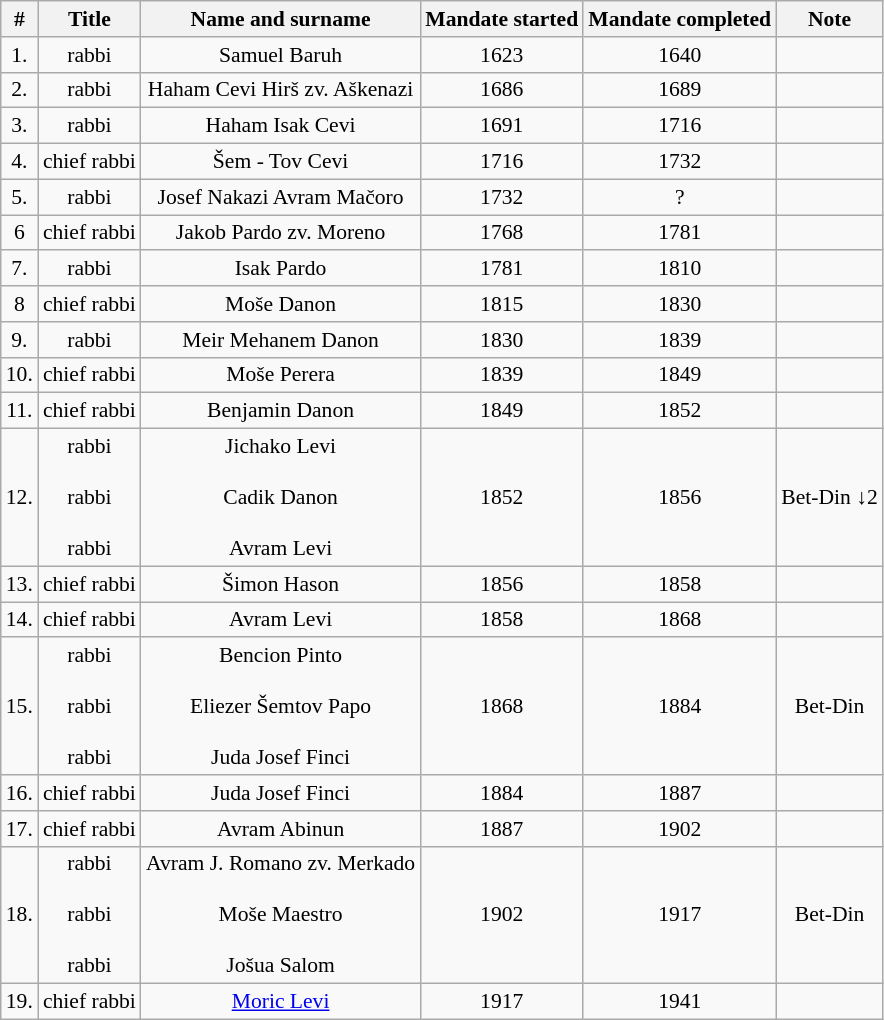<table class="wikitable" style="text-align: center; font-size:90%;">
<tr>
<th>#</th>
<th>Title</th>
<th>Name and surname</th>
<th>Mandate started</th>
<th>Mandate completed</th>
<th>Note</th>
</tr>
<tr>
<td>1.</td>
<td>rabbi</td>
<td>Samuel Baruh</td>
<td>1623</td>
<td>1640</td>
<td></td>
</tr>
<tr>
<td>2.</td>
<td>rabbi</td>
<td>Haham Cevi Hirš zv. Aškenazi</td>
<td>1686</td>
<td>1689</td>
<td></td>
</tr>
<tr>
<td>3.</td>
<td>rabbi</td>
<td>Haham Isak Cevi</td>
<td>1691</td>
<td>1716</td>
<td></td>
</tr>
<tr>
<td>4.</td>
<td>chief rabbi</td>
<td>Šem - Tov Cevi</td>
<td>1716</td>
<td>1732</td>
<td></td>
</tr>
<tr>
<td>5.</td>
<td>rabbi</td>
<td>Josef Nakazi Avram Mačoro</td>
<td>1732</td>
<td>?</td>
<td></td>
</tr>
<tr>
<td>6</td>
<td>chief rabbi</td>
<td>Jakob Pardo zv. Moreno</td>
<td>1768</td>
<td>1781</td>
<td></td>
</tr>
<tr>
<td>7.</td>
<td>rabbi</td>
<td>Isak Pardo</td>
<td>1781</td>
<td>1810</td>
<td></td>
</tr>
<tr>
<td>8</td>
<td>chief rabbi</td>
<td>Moše Danon</td>
<td>1815</td>
<td>1830</td>
<td></td>
</tr>
<tr>
<td>9.</td>
<td>rabbi</td>
<td>Meir Mehanem Danon</td>
<td>1830</td>
<td>1839</td>
<td></td>
</tr>
<tr>
<td>10.</td>
<td>chief rabbi</td>
<td>Moše Perera</td>
<td>1839</td>
<td>1849</td>
<td></td>
</tr>
<tr>
<td>11.</td>
<td>chief rabbi</td>
<td>Benjamin Danon</td>
<td>1849</td>
<td>1852</td>
<td></td>
</tr>
<tr>
<td>12.</td>
<td>rabbi <br><br> rabbi <br><br> rabbi</td>
<td>Jichako Levi<br><br>Cadik Danon<br><br> Avram Levi</td>
<td>1852</td>
<td>1856</td>
<td>Bet-Din ↓2</td>
</tr>
<tr>
<td>13.</td>
<td>chief rabbi</td>
<td>Šimon Hason</td>
<td>1856</td>
<td>1858</td>
<td></td>
</tr>
<tr>
<td>14.</td>
<td>chief rabbi</td>
<td>Avram Levi</td>
<td>1858</td>
<td>1868</td>
<td></td>
</tr>
<tr>
<td>15.</td>
<td>rabbi <br><br> rabbi <br><br> rabbi</td>
<td>Bencion Pinto<br><br> Eliezer Šemtov Papo<br><br>Juda Josef Finci</td>
<td>1868</td>
<td>1884</td>
<td>Bet-Din</td>
</tr>
<tr>
<td>16.</td>
<td>chief rabbi</td>
<td>Juda Josef Finci</td>
<td>1884</td>
<td>1887</td>
<td></td>
</tr>
<tr>
<td>17.</td>
<td>chief rabbi</td>
<td>Avram Abinun</td>
<td>1887</td>
<td>1902</td>
<td></td>
</tr>
<tr>
<td>18.</td>
<td>rabbi <br><br> rabbi <br><br> rabbi</td>
<td>Avram J. Romano zv. Merkado<br><br>Moše Maestro<br><br> Jošua Salom</td>
<td>1902</td>
<td>1917</td>
<td>Bet-Din</td>
</tr>
<tr>
<td>19.</td>
<td>chief rabbi</td>
<td><a href='#'>Moric Levi</a></td>
<td>1917</td>
<td>1941</td>
<td></td>
</tr>
</table>
